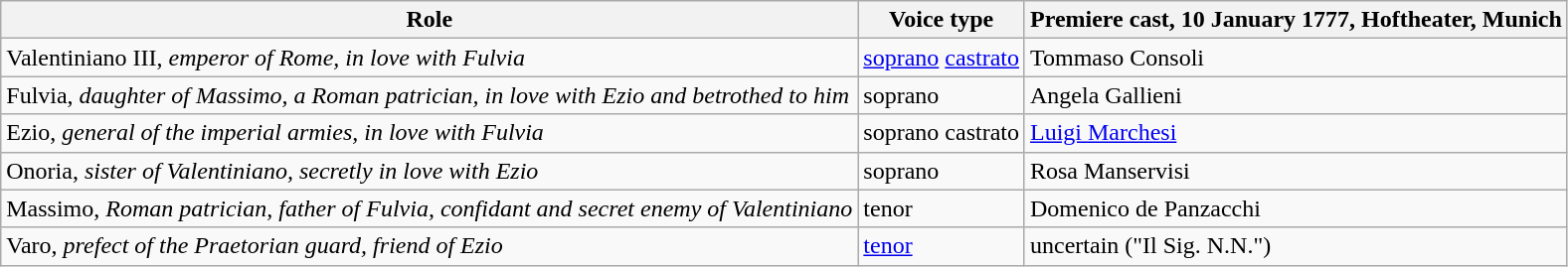<table class="wikitable">
<tr>
<th>Role</th>
<th>Voice type</th>
<th>Premiere cast, 10 January 1777, Hoftheater, Munich</th>
</tr>
<tr>
<td>Valentiniano III, <em>emperor of Rome, in love with Fulvia</em></td>
<td><a href='#'>soprano</a> <a href='#'>castrato</a></td>
<td>Tommaso Consoli</td>
</tr>
<tr>
<td>Fulvia, <em>daughter of Massimo, a Roman patrician, in love with Ezio and betrothed to him</em></td>
<td>soprano</td>
<td>Angela Gallieni</td>
</tr>
<tr>
<td>Ezio, <em>general of the imperial armies, in love with Fulvia</em></td>
<td>soprano castrato</td>
<td><a href='#'>Luigi Marchesi</a></td>
</tr>
<tr>
<td>Onoria, <em>sister of Valentiniano, secretly in love with Ezio</em></td>
<td>soprano</td>
<td>Rosa Manservisi</td>
</tr>
<tr>
<td>Massimo, <em>Roman patrician, father of Fulvia, confidant and secret enemy of Valentiniano</em></td>
<td>tenor</td>
<td>Domenico de Panzacchi</td>
</tr>
<tr>
<td>Varo, <em>prefect of the Praetorian guard, friend of Ezio</em></td>
<td><a href='#'>tenor</a></td>
<td>uncertain ("Il Sig. N.N.")</td>
</tr>
</table>
